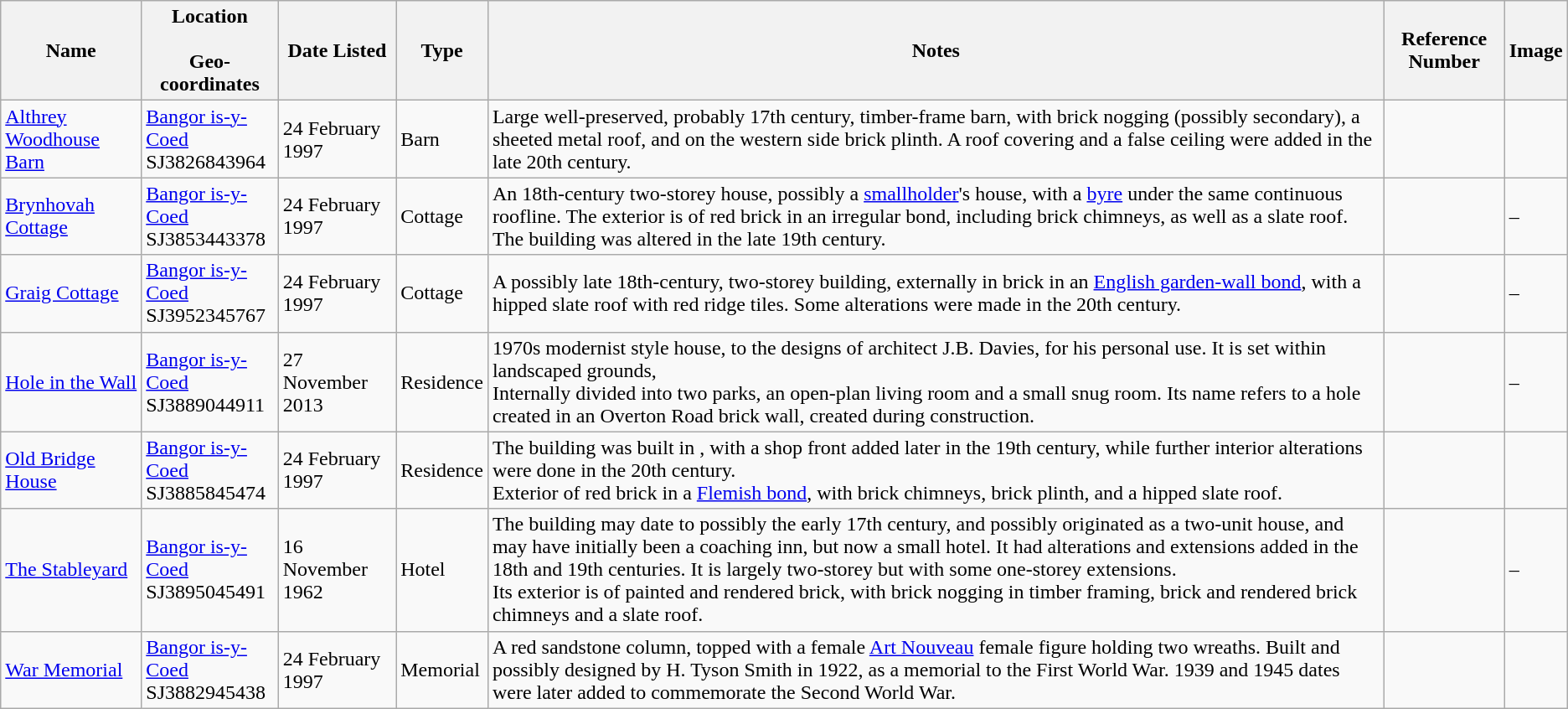<table class="wikitable sortable">
<tr>
<th>Name</th>
<th>Location<br><br>Geo-coordinates</th>
<th>Date Listed</th>
<th>Type</th>
<th>Notes</th>
<th>Reference Number</th>
<th>Image</th>
</tr>
<tr>
<td><a href='#'>Althrey Woodhouse Barn</a></td>
<td><a href='#'>Bangor is-y-Coed</a><br>SJ3826843964<br></td>
<td>24 February 1997</td>
<td>Barn</td>
<td>Large well-preserved, probably 17th century, timber-frame barn, with brick nogging (possibly secondary), a sheeted metal roof, and on the western side brick plinth. A roof covering and a false ceiling were added in the late 20th century.</td>
<td></td>
<td></td>
</tr>
<tr>
<td><a href='#'>Brynhovah Cottage</a></td>
<td><a href='#'>Bangor is-y-Coed</a><br>SJ3853443378<br></td>
<td>24 February 1997</td>
<td>Cottage</td>
<td>An 18th-century two-storey house, possibly a <a href='#'>smallholder</a>'s house, with a <a href='#'>byre</a> under the same continuous roofline. The exterior is of red brick in an irregular bond, including brick chimneys, as well as a slate roof. The building was altered in the late 19th century.</td>
<td></td>
<td>–</td>
</tr>
<tr>
<td><a href='#'>Graig Cottage</a></td>
<td><a href='#'>Bangor is-y-Coed</a><br>SJ3952345767<br></td>
<td>24 February 1997</td>
<td>Cottage</td>
<td>A possibly late 18th-century, two-storey building, externally in brick in an <a href='#'>English garden-wall bond</a>, with a hipped slate roof with red ridge tiles. Some alterations were made in the 20th century.</td>
<td></td>
<td>–</td>
</tr>
<tr>
<td><a href='#'>Hole in the Wall</a></td>
<td><a href='#'>Bangor is-y-Coed</a><br>SJ3889044911<br></td>
<td>27 November 2013</td>
<td>Residence</td>
<td>1970s modernist style house, to the designs of architect J.B. Davies, for his personal use. It is set within landscaped grounds,<br>Internally divided into two parks, an open-plan living room and a small snug room. Its name refers to a hole created in an Overton Road brick wall, created during construction.</td>
<td></td>
<td>–</td>
</tr>
<tr>
<td><a href='#'>Old Bridge House</a></td>
<td><a href='#'>Bangor is-y-Coed</a><br>SJ3885845474<br></td>
<td>24 February 1997</td>
<td>Residence</td>
<td>The building was built in , with a shop front added later in the 19th century, while further interior alterations were done in the 20th century.<br>Exterior of red brick in a <a href='#'>Flemish bond</a>, with brick chimneys, brick plinth, and a hipped slate roof.</td>
<td></td>
<td></td>
</tr>
<tr>
<td><a href='#'>The Stableyard</a></td>
<td><a href='#'>Bangor is-y-Coed</a><br>SJ3895045491<br></td>
<td>16 November 1962</td>
<td>Hotel</td>
<td>The building may date to possibly the early 17th century, and possibly originated as a two-unit house, and may have initially been a coaching inn, but now a small hotel. It had alterations and extensions added in the 18th and 19th centuries. It is largely two-storey but with some one-storey extensions.<br>Its exterior is of painted and rendered brick, with brick nogging in timber framing, brick and rendered brick chimneys and a slate roof.</td>
<td></td>
<td>–</td>
</tr>
<tr>
<td><a href='#'>War Memorial</a></td>
<td><a href='#'>Bangor is-y-Coed</a><br>SJ3882945438<br></td>
<td>24 February 1997</td>
<td>Memorial</td>
<td>A red sandstone column, topped with a female <a href='#'>Art Nouveau</a> female figure holding two wreaths. Built and possibly designed by H. Tyson Smith in 1922, as a memorial to the First World War. 1939 and 1945 dates were later added to commemorate the Second World War.</td>
<td></td>
<td></td>
</tr>
</table>
